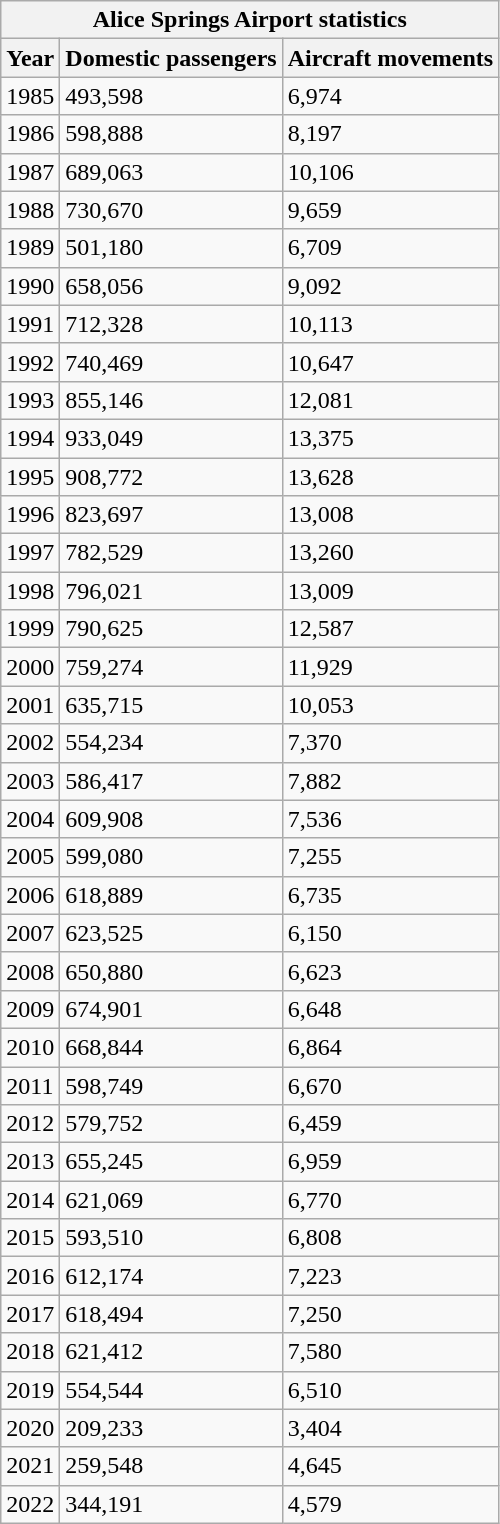<table class="wikitable sortable" style="font-size: 100%" width= align=>
<tr>
<th style="text-align:center;" colspan="5">Alice Springs Airport statistics</th>
</tr>
<tr>
<th>Year</th>
<th>Domestic passengers</th>
<th>Aircraft movements</th>
</tr>
<tr>
<td>1985</td>
<td>493,598</td>
<td>6,974</td>
</tr>
<tr>
<td>1986</td>
<td>598,888</td>
<td>8,197</td>
</tr>
<tr>
<td>1987</td>
<td>689,063</td>
<td>10,106</td>
</tr>
<tr>
<td>1988</td>
<td>730,670</td>
<td>9,659</td>
</tr>
<tr>
<td>1989</td>
<td>501,180</td>
<td>6,709</td>
</tr>
<tr>
<td>1990</td>
<td>658,056</td>
<td>9,092</td>
</tr>
<tr>
<td>1991</td>
<td>712,328</td>
<td>10,113</td>
</tr>
<tr>
<td>1992</td>
<td>740,469</td>
<td>10,647</td>
</tr>
<tr>
<td>1993</td>
<td>855,146</td>
<td>12,081</td>
</tr>
<tr>
<td>1994</td>
<td>933,049</td>
<td>13,375</td>
</tr>
<tr>
<td>1995</td>
<td>908,772</td>
<td>13,628</td>
</tr>
<tr>
<td>1996</td>
<td>823,697</td>
<td>13,008</td>
</tr>
<tr>
<td>1997</td>
<td>782,529</td>
<td>13,260</td>
</tr>
<tr>
<td>1998</td>
<td>796,021</td>
<td>13,009</td>
</tr>
<tr>
<td>1999</td>
<td>790,625</td>
<td>12,587</td>
</tr>
<tr>
<td>2000</td>
<td>759,274</td>
<td>11,929</td>
</tr>
<tr>
<td>2001</td>
<td>635,715</td>
<td>10,053</td>
</tr>
<tr>
<td>2002</td>
<td>554,234</td>
<td>7,370</td>
</tr>
<tr>
<td>2003</td>
<td>586,417</td>
<td>7,882</td>
</tr>
<tr>
<td>2004</td>
<td>609,908</td>
<td>7,536</td>
</tr>
<tr>
<td>2005</td>
<td>599,080</td>
<td>7,255</td>
</tr>
<tr>
<td>2006</td>
<td>618,889</td>
<td>6,735</td>
</tr>
<tr>
<td>2007</td>
<td>623,525</td>
<td>6,150</td>
</tr>
<tr>
<td>2008</td>
<td>650,880</td>
<td>6,623</td>
</tr>
<tr>
<td>2009</td>
<td>674,901</td>
<td>6,648</td>
</tr>
<tr>
<td>2010</td>
<td>668,844</td>
<td>6,864</td>
</tr>
<tr>
<td>2011</td>
<td>598,749</td>
<td>6,670</td>
</tr>
<tr>
<td>2012</td>
<td>579,752</td>
<td>6,459</td>
</tr>
<tr>
<td>2013</td>
<td>655,245</td>
<td>6,959</td>
</tr>
<tr>
<td>2014</td>
<td>621,069</td>
<td>6,770</td>
</tr>
<tr>
<td>2015</td>
<td>593,510</td>
<td>6,808</td>
</tr>
<tr>
<td>2016</td>
<td>612,174</td>
<td>7,223</td>
</tr>
<tr>
<td>2017</td>
<td>618,494</td>
<td>7,250</td>
</tr>
<tr>
<td>2018</td>
<td>621,412</td>
<td>7,580</td>
</tr>
<tr>
<td>2019</td>
<td>554,544</td>
<td>6,510</td>
</tr>
<tr>
<td>2020</td>
<td>209,233</td>
<td>3,404</td>
</tr>
<tr>
<td>2021</td>
<td>259,548</td>
<td>4,645</td>
</tr>
<tr>
<td>2022</td>
<td>344,191</td>
<td>4,579</td>
</tr>
</table>
